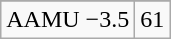<table class="wikitable">
<tr align="center">
</tr>
<tr align="center">
<td>AAMU −3.5</td>
<td>61</td>
</tr>
</table>
